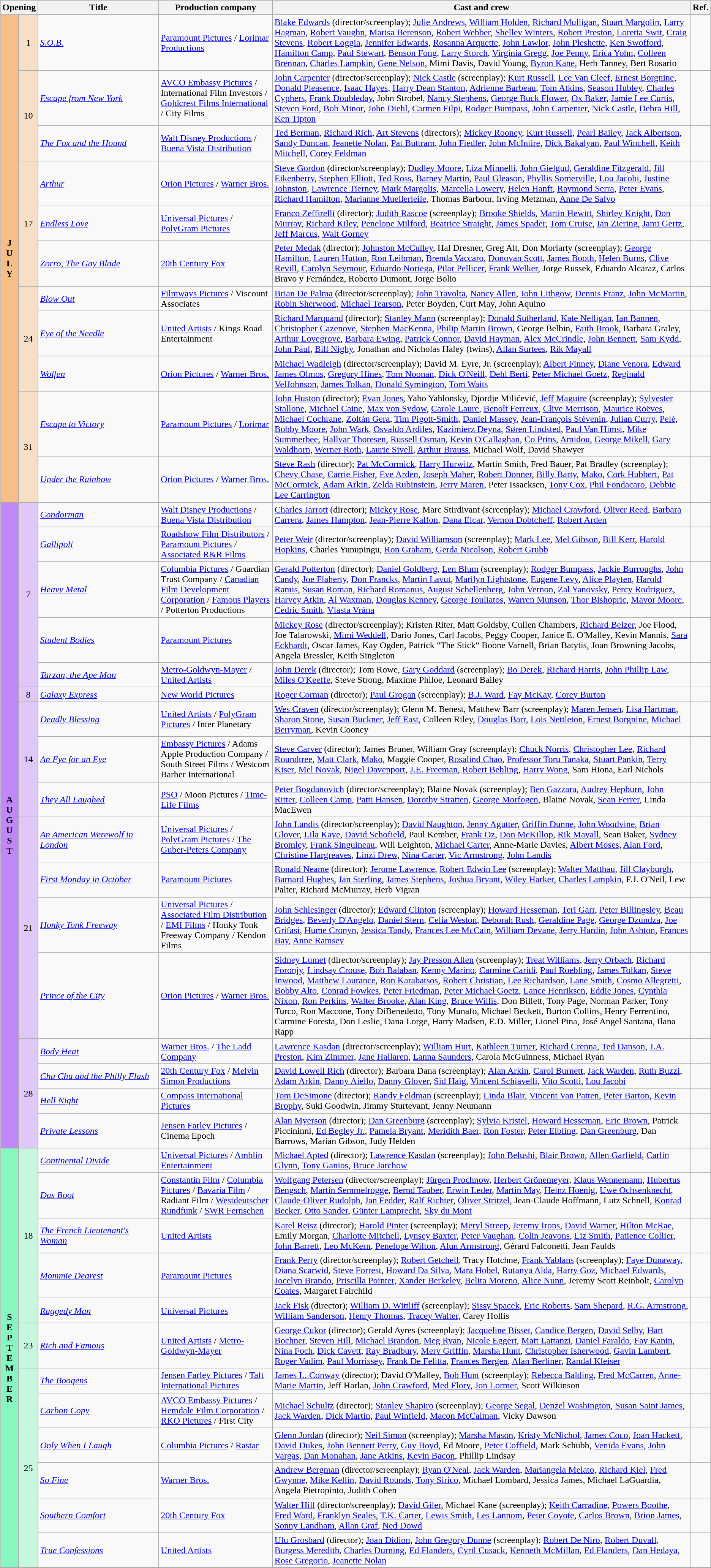<table class="wikitable sortable">
<tr style="background:#b0e0e6; text-align:center;">
<th colspan="2">Opening</th>
<th style="width:17%;">Title</th>
<th style="width:16%;">Production company</th>
<th>Cast and crew</th>
<th class="unsortable">Ref.</th>
</tr>
<tr>
<th rowspan="11" style="text-align:center; background:#f7bf87;"><strong>J<br>U<br>L<br>Y</strong></th>
<td style="text-align:center; background:#f7dfc7;">1</td>
<td><em><a href='#'>S.O.B.</a></em></td>
<td><a href='#'>Paramount Pictures</a> / <a href='#'>Lorimar Productions</a></td>
<td><a href='#'>Blake Edwards</a> (director/screenplay); <a href='#'>Julie Andrews</a>, <a href='#'>William Holden</a>, <a href='#'>Richard Mulligan</a>, <a href='#'>Stuart Margolin</a>, <a href='#'>Larry Hagman</a>, <a href='#'>Robert Vaughn</a>, <a href='#'>Marisa Berenson</a>, <a href='#'>Robert Webber</a>, <a href='#'>Shelley Winters</a>, <a href='#'>Robert Preston</a>, <a href='#'>Loretta Swit</a>, <a href='#'>Craig Stevens</a>, <a href='#'>Robert Loggia</a>, <a href='#'>Jennifer Edwards</a>, <a href='#'>Rosanna Arquette</a>, <a href='#'>John Lawlor</a>, <a href='#'>John Pleshette</a>, <a href='#'>Ken Swofford</a>, <a href='#'>Hamilton Camp</a>, <a href='#'>Paul Stewart</a>, <a href='#'>Benson Fong</a>, <a href='#'>Larry Storch</a>, <a href='#'>Virginia Gregg</a>, <a href='#'>Joe Penny</a>, <a href='#'>Erica Yohn</a>, <a href='#'>Colleen Brennan</a>, <a href='#'>Charles Lampkin</a>, <a href='#'>Gene Nelson</a>, Mimi Davis, David Young, <a href='#'>Byron Kane</a>, Herb Tanney, Bert Rosario</td>
<td></td>
</tr>
<tr>
<td rowspan="2" style="text-align:center; background:#f7dfc7;">10</td>
<td><em><a href='#'>Escape from New York</a></em></td>
<td><a href='#'>AVCO Embassy Pictures</a> / International Film Investors / <a href='#'>Goldcrest Films International</a> / City Films</td>
<td><a href='#'>John Carpenter</a> (director/screenplay); <a href='#'>Nick Castle</a> (screenplay); <a href='#'>Kurt Russell</a>, <a href='#'>Lee Van Cleef</a>, <a href='#'>Ernest Borgnine</a>, <a href='#'>Donald Pleasence</a>, <a href='#'>Isaac Hayes</a>, <a href='#'>Harry Dean Stanton</a>, <a href='#'>Adrienne Barbeau</a>, <a href='#'>Tom Atkins</a>, <a href='#'>Season Hubley</a>, <a href='#'>Charles Cyphers</a>, <a href='#'>Frank Doubleday</a>, John Strobel, <a href='#'>Nancy Stephens</a>, <a href='#'>George Buck Flower</a>, <a href='#'>Ox Baker</a>, <a href='#'>Jamie Lee Curtis</a>, <a href='#'>Steven Ford</a>, <a href='#'>Bob Minor</a>, <a href='#'>John Diehl</a>, <a href='#'>Carmen Filpi</a>, <a href='#'>Rodger Bumpass</a>, <a href='#'>John Carpenter</a>, <a href='#'>Nick Castle</a>, <a href='#'>Debra Hill</a>, <a href='#'>Ken Tipton</a></td>
<td></td>
</tr>
<tr>
<td><em><a href='#'>The Fox and the Hound</a></em></td>
<td><a href='#'>Walt Disney Productions</a> / <a href='#'>Buena Vista Distribution</a></td>
<td><a href='#'>Ted Berman</a>, <a href='#'>Richard Rich</a>, <a href='#'>Art Stevens</a> (directors); <a href='#'>Mickey Rooney</a>, <a href='#'>Kurt Russell</a>, <a href='#'>Pearl Bailey</a>, <a href='#'>Jack Albertson</a>, <a href='#'>Sandy Duncan</a>, <a href='#'>Jeanette Nolan</a>, <a href='#'>Pat Buttram</a>, <a href='#'>John Fiedler</a>, <a href='#'>John McIntire</a>, <a href='#'>Dick Bakalyan</a>, <a href='#'>Paul Winchell</a>, <a href='#'>Keith Mitchell</a>, <a href='#'>Corey Feldman</a></td>
<td></td>
</tr>
<tr>
<td rowspan="3" style="text-align:center; background:#f7dfc7;">17</td>
<td><em><a href='#'>Arthur</a></em></td>
<td><a href='#'>Orion Pictures</a> / <a href='#'>Warner Bros.</a></td>
<td><a href='#'>Steve Gordon</a> (director/screenplay); <a href='#'>Dudley Moore</a>, <a href='#'>Liza Minnelli</a>, <a href='#'>John Gielgud</a>, <a href='#'>Geraldine Fitzgerald</a>, <a href='#'>Jill Eikenberry</a>, <a href='#'>Stephen Elliott</a>, <a href='#'>Ted Ross</a>, <a href='#'>Barney Martin</a>, <a href='#'>Paul Gleason</a>, <a href='#'>Phyllis Somerville</a>, <a href='#'>Lou Jacobi</a>, <a href='#'>Justine Johnston</a>, <a href='#'>Lawrence Tierney</a>, <a href='#'>Mark Margolis</a>, <a href='#'>Marcella Lowery</a>, <a href='#'>Helen Hanft</a>, <a href='#'>Raymond Serra</a>, <a href='#'>Peter Evans</a>, <a href='#'>Richard Hamilton</a>, <a href='#'>Marianne Muellerleile</a>, Thomas Barbour, Irving Metzman, <a href='#'>Anne De Salvo</a></td>
<td></td>
</tr>
<tr>
<td><em><a href='#'>Endless Love</a></em></td>
<td><a href='#'>Universal Pictures</a> / <a href='#'>PolyGram Pictures</a></td>
<td><a href='#'>Franco Zeffirelli</a> (director); <a href='#'>Judith Rascoe</a> (screenplay); <a href='#'>Brooke Shields</a>, <a href='#'>Martin Hewitt</a>, <a href='#'>Shirley Knight</a>, <a href='#'>Don Murray</a>, <a href='#'>Richard Kiley</a>, <a href='#'>Penelope Milford</a>, <a href='#'>Beatrice Straight</a>, <a href='#'>James Spader</a>, <a href='#'>Tom Cruise</a>, <a href='#'>Ian Ziering</a>, <a href='#'>Jami Gertz</a>, <a href='#'>Jeff Marcus</a>, <a href='#'>Walt Gorney</a></td>
<td></td>
</tr>
<tr>
<td><em><a href='#'>Zorro, The Gay Blade</a></em></td>
<td><a href='#'>20th Century Fox</a></td>
<td><a href='#'>Peter Medak</a> (director); <a href='#'>Johnston McCulley</a>, Hal Dresner, Greg Alt, Don Moriarty (screenplay); <a href='#'>George Hamilton</a>, <a href='#'>Lauren Hutton</a>, <a href='#'>Ron Leibman</a>, <a href='#'>Brenda Vaccaro</a>, <a href='#'>Donovan Scott</a>, <a href='#'>James Booth</a>, <a href='#'>Helen Burns</a>, <a href='#'>Clive Revill</a>, <a href='#'>Carolyn Seymour</a>, <a href='#'>Eduardo Noriega</a>, <a href='#'>Pilar Pellicer</a>, <a href='#'>Frank Welker</a>, Jorge Russek, Eduardo Alcaraz, Carlos Bravo y Fernández, Roberto Dumont, Jorge Bolio</td>
<td></td>
</tr>
<tr>
<td rowspan="3" style="text-align:center; background:#f7dfc7;">24</td>
<td><em><a href='#'>Blow Out</a></em></td>
<td><a href='#'>Filmways Pictures</a> / Viscount Associates</td>
<td><a href='#'>Brian De Palma</a> (director/screenplay); <a href='#'>John Travolta</a>, <a href='#'>Nancy Allen</a>, <a href='#'>John Lithgow</a>, <a href='#'>Dennis Franz</a>, <a href='#'>John McMartin</a>, <a href='#'>Robin Sherwood</a>, <a href='#'>Michael Tearson</a>, Peter Boyden, Curt May, John Aquino</td>
<td></td>
</tr>
<tr>
<td><em><a href='#'>Eye of the Needle</a></em></td>
<td><a href='#'>United Artists</a> / Kings Road Entertainment</td>
<td><a href='#'>Richard Marquand</a> (director); <a href='#'>Stanley Mann</a> (screenplay); <a href='#'>Donald Sutherland</a>, <a href='#'>Kate Nelligan</a>, <a href='#'>Ian Bannen</a>, <a href='#'>Christopher Cazenove</a>, <a href='#'>Stephen MacKenna</a>, <a href='#'>Philip Martin Brown</a>,  George Belbin, <a href='#'>Faith Brook</a>, Barbara Graley, <a href='#'>Arthur Lovegrove</a>, <a href='#'>Barbara Ewing</a>, <a href='#'>Patrick Connor</a>, <a href='#'>David Hayman</a>, <a href='#'>Alex McCrindle</a>, <a href='#'>John Bennett</a>, <a href='#'>Sam Kydd</a>, <a href='#'>John Paul</a>, <a href='#'>Bill Nighy</a>, Jonathan and Nicholas Haley (twins), <a href='#'>Allan Surtees</a>, <a href='#'>Rik Mayall</a></td>
<td></td>
</tr>
<tr>
<td><em><a href='#'>Wolfen</a></em></td>
<td><a href='#'>Orion Pictures</a> / <a href='#'>Warner Bros.</a></td>
<td><a href='#'>Michael Wadleigh</a> (director/screenplay); David M. Eyre, Jr. (screenplay); <a href='#'>Albert Finney</a>, <a href='#'>Diane Venora</a>, <a href='#'>Edward James Olmos</a>, <a href='#'>Gregory Hines</a>, <a href='#'>Tom Noonan</a>, <a href='#'>Dick O'Neill</a>, <a href='#'>Dehl Berti</a>, <a href='#'>Peter Michael Goetz</a>, <a href='#'>Reginald VelJohnson</a>, <a href='#'>James Tolkan</a>, <a href='#'>Donald Symington</a>, <a href='#'>Tom Waits</a></td>
<td></td>
</tr>
<tr>
<td rowspan="2" style="text-align:center; background:#f7dfc7;">31</td>
<td><em><a href='#'>Escape to Victory</a></em></td>
<td><a href='#'>Paramount Pictures</a> / <a href='#'>Lorimar</a></td>
<td><a href='#'>John Huston</a> (director); <a href='#'>Evan Jones</a>, Yabo Yablonsky, Djordje Milićević, <a href='#'>Jeff Maguire</a> (screenplay); <a href='#'>Sylvester Stallone</a>, <a href='#'>Michael Caine</a>, <a href='#'>Max von Sydow</a>, <a href='#'>Carole Laure</a>, <a href='#'>Benoît Ferreux</a>, <a href='#'>Clive Merrison</a>, <a href='#'>Maurice Roëves</a>, <a href='#'>Michael Cochrane</a>, <a href='#'>Zoltán Gera</a>, <a href='#'>Tim Pigott-Smith</a>, <a href='#'>Daniel Massey</a>, <a href='#'>Jean-François Stévenin</a>, <a href='#'>Julian Curry</a>, <a href='#'>Pelé</a>, <a href='#'>Bobby Moore</a>, <a href='#'>John Wark</a>, <a href='#'>Osvaldo Ardiles</a>, <a href='#'>Kazimierz Deyna</a>, <a href='#'>Søren Lindsted</a>, <a href='#'>Paul Van Himst</a>, <a href='#'>Mike Summerbee</a>, <a href='#'>Hallvar Thoresen</a>, <a href='#'>Russell Osman</a>, <a href='#'>Kevin O'Callaghan</a>, <a href='#'>Co Prins</a>, <a href='#'>Amidou</a>, <a href='#'>George Mikell</a>, <a href='#'>Gary Waldhorn</a>, <a href='#'>Werner Roth</a>, <a href='#'>Laurie Sivell</a>, <a href='#'>Arthur Brauss</a>, Michael Wolf, David Shawyer</td>
<td></td>
</tr>
<tr>
<td><em><a href='#'>Under the Rainbow</a></em></td>
<td><a href='#'>Orion Pictures</a> / <a href='#'>Warner Bros.</a></td>
<td><a href='#'>Steve Rash</a> (director); <a href='#'>Pat McCormick</a>, <a href='#'>Harry Hurwitz</a>, Martin Smith, Fred Bauer, Pat Bradley (screenplay); <a href='#'>Chevy Chase</a>, <a href='#'>Carrie Fisher</a>, <a href='#'>Eve Arden</a>, <a href='#'>Joseph Maher</a>, <a href='#'>Robert Donner</a>, <a href='#'>Billy Barty</a>, <a href='#'>Mako</a>, <a href='#'>Cork Hubbert</a>, <a href='#'>Pat McCormick</a>, <a href='#'>Adam Arkin</a>, <a href='#'>Zelda Rubinstein</a>, <a href='#'>Jerry Maren</a>, Peter Issacksen, <a href='#'>Tony Cox</a>, <a href='#'>Phil Fondacaro</a>, <a href='#'>Debbie Lee Carrington</a></td>
<td></td>
</tr>
<tr>
<th rowspan="17" style="text-align:center; background:#bf87f7;"><strong>A<br>U<br>G<br>U<br>S<br>T</strong></th>
<td rowspan="5" style="text-align:center; background:#dfc7f7;">7</td>
<td><em><a href='#'>Condorman</a></em></td>
<td><a href='#'>Walt Disney Productions</a> / <a href='#'>Buena Vista Distribution</a></td>
<td><a href='#'>Charles Jarrott</a> (director); <a href='#'>Mickey Rose</a>, Marc Stirdivant (screenplay); <a href='#'>Michael Crawford</a>, <a href='#'>Oliver Reed</a>, <a href='#'>Barbara Carrera</a>, <a href='#'>James Hampton</a>, <a href='#'>Jean-Pierre Kalfon</a>, <a href='#'>Dana Elcar</a>, <a href='#'>Vernon Dobtcheff</a>, <a href='#'>Robert Arden</a></td>
<td></td>
</tr>
<tr>
<td><em><a href='#'>Gallipoli</a></em></td>
<td><a href='#'>Roadshow Film Distributors</a> / <a href='#'>Paramount Pictures</a> / <a href='#'>Associated R&R Films</a></td>
<td><a href='#'>Peter Weir</a> (director/screenplay); <a href='#'>David Williamson</a> (screenplay); <a href='#'>Mark Lee</a>, <a href='#'>Mel Gibson</a>, <a href='#'>Bill Kerr</a>, <a href='#'>Harold Hopkins</a>, Charles Yunupingu, <a href='#'>Ron Graham</a>, <a href='#'>Gerda Nicolson</a>, <a href='#'>Robert Grubb</a></td>
<td></td>
</tr>
<tr>
<td><em><a href='#'>Heavy Metal</a></em></td>
<td><a href='#'>Columbia Pictures</a> / Guardian Trust Company / <a href='#'>Canadian Film Development Corporation</a> / <a href='#'>Famous Players</a> / Potterton Productions</td>
<td><a href='#'>Gerald Potterton</a> (director); <a href='#'>Daniel Goldberg</a>, <a href='#'>Len Blum</a> (screenplay); <a href='#'>Rodger Bumpass</a>, <a href='#'>Jackie Burroughs</a>, <a href='#'>John Candy</a>, <a href='#'>Joe Flaherty</a>, <a href='#'>Don Francks</a>, <a href='#'>Martin Lavut</a>, <a href='#'>Marilyn Lightstone</a>, <a href='#'>Eugene Levy</a>, <a href='#'>Alice Playten</a>, <a href='#'>Harold Ramis</a>, <a href='#'>Susan Roman</a>, <a href='#'>Richard Romanus</a>, <a href='#'>August Schellenberg</a>, <a href='#'>John Vernon</a>, <a href='#'>Zal Yanovsky</a>, <a href='#'>Percy Rodriguez</a>, <a href='#'>Harvey Atkin</a>, <a href='#'>Al Waxman</a>, <a href='#'>Douglas Kenney</a>, <a href='#'>George Touliatos</a>, <a href='#'>Warren Munson</a>, <a href='#'>Thor Bishopric</a>, <a href='#'>Mavor Moore</a>, <a href='#'>Cedric Smith</a>, <a href='#'>Vlasta Vrána</a></td>
<td></td>
</tr>
<tr>
<td><em><a href='#'>Student Bodies</a></em></td>
<td><a href='#'>Paramount Pictures</a></td>
<td><a href='#'>Mickey Rose</a> (director/screenplay); Kristen Riter, Matt Goldsby, Cullen Chambers, <a href='#'>Richard Belzer</a>, Joe Flood, Joe Talarowski, <a href='#'>Mimi Weddell</a>, Dario Jones, Carl Jacobs, Peggy Cooper, Janice E. O'Malley, Kevin Mannis, <a href='#'>Sara Eckhardt</a>, Oscar James, Kay Ogden, Patrick "The Stick" Boone Varnell, Brian Batytis, Joan Browning Jacobs, Angela Bressler, Keith Singleton</td>
<td></td>
</tr>
<tr>
<td><em><a href='#'>Tarzan, the Ape Man</a></em></td>
<td><a href='#'>Metro-Goldwyn-Mayer</a> / <a href='#'>United Artists</a></td>
<td><a href='#'>John Derek</a> (director); Tom Rowe, <a href='#'>Gary Goddard</a> (screenplay); <a href='#'>Bo Derek</a>, <a href='#'>Richard Harris</a>, <a href='#'>John Phillip Law</a>, <a href='#'>Miles O'Keeffe</a>, Steve Strong, Maxime Philoe, Leonard Bailey</td>
<td></td>
</tr>
<tr>
<td style="text-align:center; background:#dfc7f7;">8</td>
<td><em><a href='#'>Galaxy Express</a></em></td>
<td><a href='#'>New World Pictures</a></td>
<td><a href='#'>Roger Corman</a> (director); <a href='#'>Paul Grogan</a> (screenplay); <a href='#'>B.J. Ward</a>, <a href='#'>Fay McKay</a>, <a href='#'>Corey Burton</a></td>
<td></td>
</tr>
<tr>
<td rowspan="3" style="text-align:center; background:#dfc7f7;">14</td>
<td><em><a href='#'>Deadly Blessing</a></em></td>
<td><a href='#'>United Artists</a> / <a href='#'>PolyGram Pictures</a> / Inter Planetary</td>
<td><a href='#'>Wes Craven</a> (director/screenplay); Glenn M. Benest, Matthew Barr (screenplay); <a href='#'>Maren Jensen</a>, <a href='#'>Lisa Hartman</a>, <a href='#'>Sharon Stone</a>, <a href='#'>Susan Buckner</a>, <a href='#'>Jeff East</a>, Colleen Riley, <a href='#'>Douglas Barr</a>, <a href='#'>Lois Nettleton</a>, <a href='#'>Ernest Borgnine</a>, <a href='#'>Michael Berryman</a>, Kevin Cooney</td>
<td></td>
</tr>
<tr>
<td><em><a href='#'>An Eye for an Eye</a></em></td>
<td><a href='#'>Embassy Pictures</a> / Adams Apple Production Company / South Street Films / Westcom Barber International</td>
<td><a href='#'>Steve Carver</a> (director); James Bruner, William Gray (screenplay); <a href='#'>Chuck Norris</a>, <a href='#'>Christopher Lee</a>, <a href='#'>Richard Roundtree</a>, <a href='#'>Matt Clark</a>, <a href='#'>Mako</a>, Maggie Cooper, <a href='#'>Rosalind Chao</a>, <a href='#'>Professor Toru Tanaka</a>, <a href='#'>Stuart Pankin</a>, <a href='#'>Terry Kiser</a>, <a href='#'>Mel Novak</a>, <a href='#'>Nigel Davenport</a>, <a href='#'>J.E. Freeman</a>, <a href='#'>Robert Behling</a>, <a href='#'>Harry Wong</a>, Sam Hiona, Earl Nichols</td>
<td></td>
</tr>
<tr>
<td><em><a href='#'>They All Laughed</a></em></td>
<td><a href='#'>PSO</a> / Moon Pictures / <a href='#'>Time-Life Films</a></td>
<td><a href='#'>Peter Bogdanovich</a> (director/screenplay); Blaine Novak (screenplay); <a href='#'>Ben Gazzara</a>, <a href='#'>Audrey Hepburn</a>, <a href='#'>John Ritter</a>, <a href='#'>Colleen Camp</a>, <a href='#'>Patti Hansen</a>, <a href='#'>Dorothy Stratten</a>, <a href='#'>George Morfogen</a>, Blaine Novak, <a href='#'>Sean Ferrer</a>, Linda MacEwen</td>
<td></td>
</tr>
<tr>
<td rowspan="4" style="text-align:center; background:#dfc7f7;">21</td>
<td><em><a href='#'>An American Werewolf in London</a></em></td>
<td><a href='#'>Universal Pictures</a> / <a href='#'>PolyGram Pictures</a> / <a href='#'>The Guber</a><a href='#'>-Peters Company</a></td>
<td><a href='#'>John Landis</a> (director/screenplay); <a href='#'>David Naughton</a>, <a href='#'>Jenny Agutter</a>, <a href='#'>Griffin Dunne</a>, <a href='#'>John Woodvine</a>, <a href='#'>Brian Glover</a>, <a href='#'>Lila Kaye</a>, <a href='#'>David Schofield</a>, Paul Kember, <a href='#'>Frank Oz</a>, <a href='#'>Don McKillop</a>, <a href='#'>Rik Mayall</a>, Sean Baker, <a href='#'>Sydney Bromley</a>, <a href='#'>Frank Singuineau</a>, Will Leighton, <a href='#'>Michael Carter</a>, Anne-Marie Davies, <a href='#'>Albert Moses</a>, <a href='#'>Alan Ford</a>, <a href='#'>Christine Hargreaves</a>, <a href='#'>Linzi Drew</a>, <a href='#'>Nina Carter</a>, <a href='#'>Vic Armstrong</a>, <a href='#'>John Landis</a></td>
<td></td>
</tr>
<tr>
<td><em><a href='#'>First Monday in October</a></em></td>
<td><a href='#'>Paramount Pictures</a></td>
<td><a href='#'>Ronald Neame</a> (director); <a href='#'>Jerome Lawrence</a>, <a href='#'>Robert Edwin Lee</a> (screenplay); <a href='#'>Walter Matthau</a>, <a href='#'>Jill Clayburgh</a>, <a href='#'>Barnard Hughes</a>, <a href='#'>Jan Sterling</a>, <a href='#'>James Stephens</a>, <a href='#'>Joshua Bryant</a>, <a href='#'>Wiley Harker</a>, <a href='#'>Charles Lampkin</a>, F.J. O'Neil, Lew Palter, Richard McMurray, Herb Vigran</td>
<td></td>
</tr>
<tr>
<td><em><a href='#'>Honky Tonk Freeway</a></em></td>
<td><a href='#'>Universal Pictures</a> / <a href='#'>Associated Film Distribution</a> / <a href='#'>EMI Films</a> / Honky Tonk Freeway Company / Kendon Films</td>
<td><a href='#'>John Schlesinger</a> (director); <a href='#'>Edward Clinton</a> (screenplay); <a href='#'>Howard Hesseman</a>, <a href='#'>Teri Garr</a>, <a href='#'>Peter Billingsley</a>, <a href='#'>Beau Bridges</a>, <a href='#'>Beverly D'Angelo</a>, <a href='#'>Daniel Stern</a>, <a href='#'>Celia Weston</a>, <a href='#'>Deborah Rush</a>, <a href='#'>Geraldine Page</a>, <a href='#'>George Dzundza</a>, <a href='#'>Joe Grifasi</a>, <a href='#'>Hume Cronyn</a>, <a href='#'>Jessica Tandy</a>, <a href='#'>Frances Lee McCain</a>, <a href='#'>William Devane</a>, <a href='#'>Jerry Hardin</a>, <a href='#'>John Ashton</a>, <a href='#'>Frances Bay</a>, <a href='#'>Anne Ramsey</a></td>
<td></td>
</tr>
<tr>
<td><em><a href='#'>Prince of the City</a></em></td>
<td><a href='#'>Orion Pictures</a> / <a href='#'>Warner Bros.</a></td>
<td><a href='#'>Sidney Lumet</a> (director/screenplay); <a href='#'>Jay Presson Allen</a> (screenplay); <a href='#'>Treat Williams</a>, <a href='#'>Jerry Orbach</a>, <a href='#'>Richard Foronjy</a>, <a href='#'>Lindsay Crouse</a>, <a href='#'>Bob Balaban</a>, <a href='#'>Kenny Marino</a>, <a href='#'>Carmine Caridi</a>, <a href='#'>Paul Roebling</a>, <a href='#'>James Tolkan</a>, <a href='#'>Steve Inwood</a>, <a href='#'>Matthew Laurance</a>, <a href='#'>Ron Karabatsos</a>, <a href='#'>Robert Christian</a>, <a href='#'>Lee Richardson</a>, <a href='#'>Lane Smith</a>, <a href='#'>Cosmo Allegretti</a>, <a href='#'>Bobby Alto</a>, <a href='#'>Conrad Fowkes</a>, <a href='#'>Peter Friedman</a>, <a href='#'>Peter Michael Goetz</a>, <a href='#'>Lance Henriksen</a>, <a href='#'>Eddie Jones</a>, <a href='#'>Cynthia Nixon</a>, <a href='#'>Ron Perkins</a>, <a href='#'>Walter Brooke</a>, <a href='#'>Alan King</a>, <a href='#'>Bruce Willis</a>, Don Billett, Tony Page, Norman Parker, Tony Turco, Ron Maccone, Tony DiBenedetto, Tony Munafo, Michael Beckett, Burton Collins, Henry Ferrentino, Carmine Foresta, Don Leslie, Dana Lorge, Harry Madsen, E.D. Miller, Lionel Pina, José Angel Santana, Ilana Rapp</td>
<td></td>
</tr>
<tr>
<td rowspan="4" style="text-align:center; background:#dfc7f7;">28</td>
<td><em><a href='#'>Body Heat</a></em></td>
<td><a href='#'>Warner Bros.</a> / <a href='#'>The Ladd Company</a></td>
<td><a href='#'>Lawrence Kasdan</a> (director/screenplay); <a href='#'>William Hurt</a>, <a href='#'>Kathleen Turner</a>, <a href='#'>Richard Crenna</a>, <a href='#'>Ted Danson</a>, <a href='#'>J.A. Preston</a>, <a href='#'>Kim Zimmer</a>, <a href='#'>Jane Hallaren</a>, <a href='#'>Lanna Saunders</a>, Carola McGuinness, Michael Ryan</td>
<td></td>
</tr>
<tr>
<td><em><a href='#'>Chu Chu and the Philly Flash</a></em></td>
<td><a href='#'>20th Century Fox</a> / <a href='#'>Melvin Simon Productions</a></td>
<td><a href='#'>David Lowell Rich</a> (director); Barbara Dana (screenplay); <a href='#'>Alan Arkin</a>, <a href='#'>Carol Burnett</a>, <a href='#'>Jack Warden</a>, <a href='#'>Ruth Buzzi</a>, <a href='#'>Adam Arkin</a>, <a href='#'>Danny Aiello</a>, <a href='#'>Danny Glover</a>, <a href='#'>Sid Haig</a>, <a href='#'>Vincent Schiavelli</a>, <a href='#'>Vito Scotti</a>, <a href='#'>Lou Jacobi</a></td>
<td></td>
</tr>
<tr>
<td><em><a href='#'>Hell Night</a></em></td>
<td><a href='#'>Compass International Pictures</a></td>
<td><a href='#'>Tom DeSimone</a> (director); <a href='#'>Randy Feldman</a> (screenplay); <a href='#'>Linda Blair</a>, <a href='#'>Vincent Van Patten</a>, <a href='#'>Peter Barton</a>, <a href='#'>Kevin Brophy</a>, Suki Goodwin, Jimmy Sturtevant, Jenny Neumann</td>
<td></td>
</tr>
<tr>
<td><em><a href='#'>Private Lessons</a></em></td>
<td><a href='#'>Jensen Farley Pictures</a> / Cinema Epoch</td>
<td><a href='#'>Alan Myerson</a> (director); <a href='#'>Dan Greenburg</a> (screenplay); <a href='#'>Sylvia Kristel</a>, <a href='#'>Howard Hesseman</a>, <a href='#'>Eric Brown</a>, Patrick Piccininni, <a href='#'>Ed Begley Jr.</a>, <a href='#'>Pamela Bryant</a>, <a href='#'>Meridith Baer</a>, <a href='#'>Ron Foster</a>, <a href='#'>Peter Elbling</a>, <a href='#'>Dan Greenburg</a>, Dan Barrows, Marian Gibson, Judy Helden</td>
<td></td>
</tr>
<tr>
<th rowspan="12" style="text-align:center; background:#87f7bf;"><strong>S<br>E<br>P<br>T<br>E<br>M<br>B<br>E<br>R</strong></th>
<td rowspan="5" style="text-align:center; background:#c7f7df;">18</td>
<td><em><a href='#'>Continental Divide</a></em></td>
<td><a href='#'>Universal Pictures</a> / <a href='#'>Amblin Entertainment</a></td>
<td><a href='#'>Michael Apted</a> (director); <a href='#'>Lawrence Kasdan</a> (screenplay); <a href='#'>John Belushi</a>, <a href='#'>Blair Brown</a>, <a href='#'>Allen Garfield</a>, <a href='#'>Carlin Glynn</a>, <a href='#'>Tony Ganios</a>, <a href='#'>Bruce Jarchow</a></td>
<td></td>
</tr>
<tr>
<td><em><a href='#'>Das Boot</a></em></td>
<td><a href='#'>Constantin Film</a> / <a href='#'>Columbia Pictures</a> / <a href='#'>Bavaria Film</a> / Radiant Film / <a href='#'>Westdeutscher Rundfunk</a> / <a href='#'>SWR Fernsehen</a></td>
<td><a href='#'>Wolfgang Petersen</a> (director/screenplay); <a href='#'>Jürgen Prochnow</a>, <a href='#'>Herbert Grönemeyer</a>, <a href='#'>Klaus Wennemann</a>, <a href='#'>Hubertus Bengsch</a>, <a href='#'>Martin Semmelrogge</a>, <a href='#'>Bernd Tauber</a>, <a href='#'>Erwin Leder</a>, <a href='#'>Martin May</a>, <a href='#'>Heinz Hoenig</a>, <a href='#'>Uwe Ochsenknecht</a>, <a href='#'>Claude-Oliver Rudolph</a>, <a href='#'>Jan Fedder</a>,  <a href='#'>Ralf Richter</a>, <a href='#'>Oliver Stritzel</a>, Jean-Claude Hoffmann, Lutz Schnell, <a href='#'>Konrad Becker</a>, <a href='#'>Otto Sander</a>, <a href='#'>Günter Lamprecht</a>, <a href='#'>Sky du Mont</a></td>
<td></td>
</tr>
<tr>
<td><em><a href='#'>The French Lieutenant's Woman</a></em></td>
<td><a href='#'>United Artists</a></td>
<td><a href='#'>Karel Reisz</a> (director); <a href='#'>Harold Pinter</a> (screenplay); <a href='#'>Meryl Streep</a>, <a href='#'>Jeremy Irons</a>, <a href='#'>David Warner</a>, <a href='#'>Hilton McRae</a>, Emily Morgan, <a href='#'>Charlotte Mitchell</a>, <a href='#'>Lynsey Baxter</a>, <a href='#'>Peter Vaughan</a>, <a href='#'>Colin Jeavons</a>, <a href='#'>Liz Smith</a>, <a href='#'>Patience Collier</a>, <a href='#'>John Barrett</a>, <a href='#'>Leo McKern</a>, <a href='#'>Penelope Wilton</a>, <a href='#'>Alun Armstrong</a>, Gérard Falconetti, Jean Faulds</td>
<td></td>
</tr>
<tr>
<td><em><a href='#'>Mommie Dearest</a></em></td>
<td><a href='#'>Paramount Pictures</a></td>
<td><a href='#'>Frank Perry</a> (director/screenplay); <a href='#'>Robert Getchell</a>, Tracy Hotchne, <a href='#'>Frank Yablans</a> (screenplay); <a href='#'>Faye Dunaway</a>, <a href='#'>Diana Scarwid</a>, <a href='#'>Steve Forrest</a>, <a href='#'>Howard Da Silva</a>, <a href='#'>Mara Hobel</a>, <a href='#'>Rutanya Alda</a>, <a href='#'>Harry Goz</a>, <a href='#'>Michael Edwards</a>, <a href='#'>Jocelyn Brando</a>, <a href='#'>Priscilla Pointer</a>, <a href='#'>Xander Berkeley</a>, <a href='#'>Belita Moreno</a>, <a href='#'>Alice Nunn</a>, Jeremy Scott Reinbolt, <a href='#'>Carolyn Coates</a>, Margaret Fairchild</td>
<td></td>
</tr>
<tr>
<td><em><a href='#'>Raggedy Man</a></em></td>
<td><a href='#'>Universal Pictures</a></td>
<td><a href='#'>Jack Fisk</a> (director); <a href='#'>William D. Wittliff</a> (screenplay); <a href='#'>Sissy Spacek</a>, <a href='#'>Eric Roberts</a>, <a href='#'>Sam Shepard</a>, <a href='#'>R.G. Armstrong</a>, <a href='#'>William Sanderson</a>, <a href='#'>Henry Thomas</a>, <a href='#'>Tracey Walter</a>, Carey Hollis</td>
<td></td>
</tr>
<tr>
<td style="text-align:center; background:#c7f7df;">23</td>
<td><em><a href='#'>Rich and Famous</a></em></td>
<td><a href='#'>United Artists</a> / <a href='#'>Metro-Goldwyn-Mayer</a></td>
<td><a href='#'>George Cukor</a> (director); Gerald Ayres (screenplay); <a href='#'>Jacqueline Bisset</a>, <a href='#'>Candice Bergen</a>, <a href='#'>David Selby</a>, <a href='#'>Hart Bochner</a>, <a href='#'>Steven Hill</a>, <a href='#'>Michael Brandon</a>, <a href='#'>Meg Ryan</a>, <a href='#'>Nicole Eggert</a>, <a href='#'>Matt Lattanzi</a>, <a href='#'>Daniel Faraldo</a>, <a href='#'>Fay Kanin</a>, <a href='#'>Nina Foch</a>, <a href='#'>Dick Cavett</a>, <a href='#'>Ray Bradbury</a>, <a href='#'>Merv Griffin</a>, <a href='#'>Marsha Hunt</a>, <a href='#'>Christopher Isherwood</a>, <a href='#'>Gavin Lambert</a>, <a href='#'>Roger Vadim</a>, <a href='#'>Paul Morrissey</a>, <a href='#'>Frank De Felitta</a>, <a href='#'>Frances Bergen</a>, <a href='#'>Alan Berliner</a>, <a href='#'>Randal Kleiser</a></td>
<td></td>
</tr>
<tr>
<td rowspan="6" style="text-align:center; background:#c7f7df;">25</td>
<td><em><a href='#'>The Boogens</a></em></td>
<td><a href='#'>Jensen Farley Pictures</a> / <a href='#'>Taft International Pictures</a></td>
<td><a href='#'>James L. Conway</a> (director); David O'Malley, <a href='#'>Bob Hunt</a> (screenplay); <a href='#'>Rebecca Balding</a>, <a href='#'>Fred McCarren</a>, <a href='#'>Anne-Marie Martin</a>, Jeff Harlan, <a href='#'>John Crawford</a>, <a href='#'>Med Flory</a>, <a href='#'>Jon Lormer</a>, Scott Wilkinson</td>
<td></td>
</tr>
<tr>
<td><em><a href='#'>Carbon Copy</a></em></td>
<td><a href='#'>AVCO Embassy Pictures</a> / <a href='#'>Hemdale Film Corporation</a> / <a href='#'>RKO Pictures</a> / First City</td>
<td><a href='#'>Michael Schultz</a> (director); <a href='#'>Stanley Shapiro</a> (screenplay); <a href='#'>George Segal</a>, <a href='#'>Denzel Washington</a>, <a href='#'>Susan Saint James</a>, <a href='#'>Jack Warden</a>, <a href='#'>Dick Martin</a>, <a href='#'>Paul Winfield</a>, <a href='#'>Macon McCalman</a>, Vicky Dawson</td>
<td></td>
</tr>
<tr>
<td><em><a href='#'>Only When I Laugh</a></em></td>
<td><a href='#'>Columbia Pictures</a> / <a href='#'>Rastar</a></td>
<td><a href='#'>Glenn Jordan</a> (director); <a href='#'>Neil Simon</a> (screenplay); <a href='#'>Marsha Mason</a>, <a href='#'>Kristy McNichol</a>, <a href='#'>James Coco</a>, <a href='#'>Joan Hackett</a>, <a href='#'>David Dukes</a>, <a href='#'>John Bennett Perry</a>, <a href='#'>Guy Boyd</a>, Ed Moore, <a href='#'>Peter Coffield</a>, Mark Schubb, <a href='#'>Venida Evans</a>, <a href='#'>John Vargas</a>, <a href='#'>Dan Monahan</a>, <a href='#'>Jane Atkins</a>, <a href='#'>Kevin Bacon</a>, Phillip Lindsay</td>
<td></td>
</tr>
<tr>
<td><em><a href='#'>So Fine</a></em></td>
<td><a href='#'>Warner Bros.</a></td>
<td><a href='#'>Andrew Bergman</a> (director/screenplay); <a href='#'>Ryan O'Neal</a>, <a href='#'>Jack Warden</a>, <a href='#'>Mariangela Melato</a>, <a href='#'>Richard Kiel</a>, <a href='#'>Fred Gwynne</a>, <a href='#'>Mike Kellin</a>, <a href='#'>David Rounds</a>, <a href='#'>Tony Sirico</a>, Michael Lombard, Jessica James, Michael LaGuardia, Angela Pietropinto, Judith Cohen</td>
<td></td>
</tr>
<tr>
<td><em><a href='#'>Southern Comfort</a></em></td>
<td><a href='#'>20th Century Fox</a></td>
<td><a href='#'>Walter Hill</a> (director/screenplay); <a href='#'>David Giler</a>, Michael Kane (screenplay); <a href='#'>Keith Carradine</a>, <a href='#'>Powers Boothe</a>, <a href='#'>Fred Ward</a>, <a href='#'>Franklyn Seales</a>, <a href='#'>T.K. Carter</a>, <a href='#'>Lewis Smith</a>, <a href='#'>Les Lannom</a>, <a href='#'>Peter Coyote</a>, <a href='#'>Carlos Brown</a>, <a href='#'>Brion James</a>, <a href='#'>Sonny Landham</a>, <a href='#'>Allan Graf</a>, <a href='#'>Ned Dowd</a></td>
<td></td>
</tr>
<tr>
<td><em><a href='#'>True Confessions</a></em></td>
<td><a href='#'>United Artists</a></td>
<td><a href='#'>Ulu Grosbard</a> (director); <a href='#'>Joan Didion</a>, <a href='#'>John Gregory Dunne</a> (screenplay); <a href='#'>Robert De Niro</a>, <a href='#'>Robert Duvall</a>, <a href='#'>Burgess Meredith</a>, <a href='#'>Charles Durning</a>, <a href='#'>Ed Flanders</a>, <a href='#'>Cyril Cusack</a>, <a href='#'>Kenneth McMillan</a>, <a href='#'>Ed Flanders</a>, <a href='#'>Dan Hedaya</a>, <a href='#'>Rose Gregorio</a>, <a href='#'>Jeanette Nolan</a></td>
<td></td>
</tr>
<tr>
</tr>
</table>
